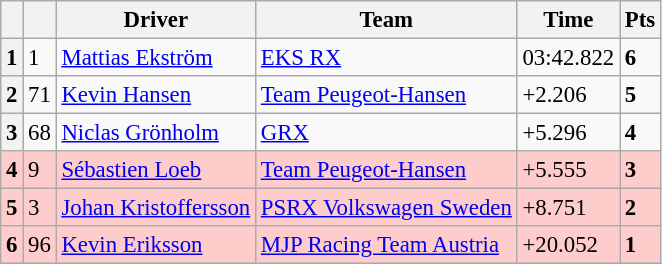<table class=wikitable style="font-size:95%">
<tr>
<th></th>
<th></th>
<th>Driver</th>
<th>Team</th>
<th>Time</th>
<th>Pts</th>
</tr>
<tr>
<th>1</th>
<td>1</td>
<td> <a href='#'>Mattias Ekström</a></td>
<td><a href='#'>EKS RX</a></td>
<td>03:42.822</td>
<td><strong>6</strong></td>
</tr>
<tr>
<th>2</th>
<td>71</td>
<td> <a href='#'>Kevin Hansen</a></td>
<td><a href='#'>Team Peugeot-Hansen</a></td>
<td>+2.206</td>
<td><strong>5</strong></td>
</tr>
<tr>
<th>3</th>
<td>68</td>
<td> <a href='#'>Niclas Grönholm</a></td>
<td><a href='#'>GRX</a></td>
<td>+5.296</td>
<td><strong>4</strong></td>
</tr>
<tr>
<th style="background:#ffcccc;">4</th>
<td style="background:#ffcccc;">9</td>
<td style="background:#ffcccc;"> <a href='#'>Sébastien Loeb</a></td>
<td style="background:#ffcccc;"><a href='#'>Team Peugeot-Hansen</a></td>
<td style="background:#ffcccc;">+5.555</td>
<td style="background:#ffcccc;"><strong>3</strong></td>
</tr>
<tr>
<th style="background:#ffcccc;">5</th>
<td style="background:#ffcccc;">3</td>
<td style="background:#ffcccc;"> <a href='#'>Johan Kristoffersson</a></td>
<td style="background:#ffcccc;"><a href='#'>PSRX Volkswagen Sweden</a></td>
<td style="background:#ffcccc;">+8.751</td>
<td style="background:#ffcccc;"><strong>2</strong></td>
</tr>
<tr>
<th style="background:#ffcccc;">6</th>
<td style="background:#ffcccc;">96</td>
<td style="background:#ffcccc;"> <a href='#'>Kevin Eriksson</a></td>
<td style="background:#ffcccc;"><a href='#'>MJP Racing Team Austria</a></td>
<td style="background:#ffcccc;">+20.052</td>
<td style="background:#ffcccc;"><strong>1</strong></td>
</tr>
</table>
